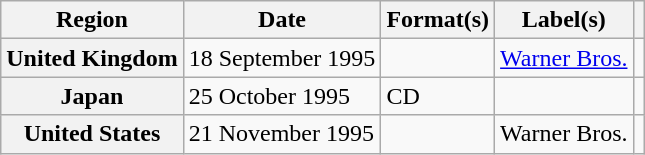<table class="wikitable plainrowheaders">
<tr>
<th scope="col">Region</th>
<th scope="col">Date</th>
<th scope="col">Format(s)</th>
<th scope="col">Label(s)</th>
<th scope="col"></th>
</tr>
<tr>
<th scope="row">United Kingdom</th>
<td>18 September 1995</td>
<td></td>
<td><a href='#'>Warner Bros.</a></td>
<td></td>
</tr>
<tr>
<th scope="row">Japan</th>
<td>25 October 1995</td>
<td>CD</td>
<td></td>
<td></td>
</tr>
<tr>
<th scope="row">United States</th>
<td>21 November 1995</td>
<td></td>
<td>Warner Bros.</td>
<td></td>
</tr>
</table>
